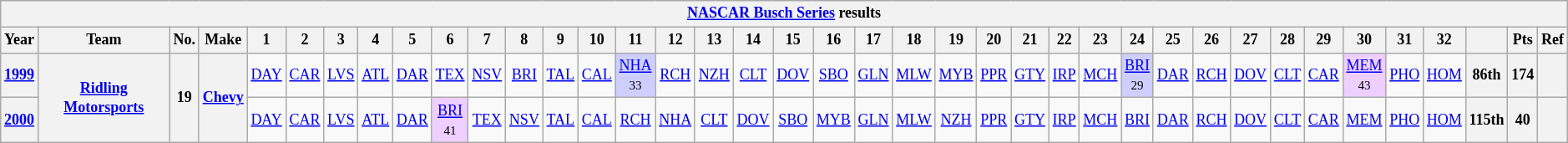<table class="wikitable" style="text-align:center; font-size:75%">
<tr>
<th colspan=42><a href='#'>NASCAR Busch Series</a> results</th>
</tr>
<tr>
<th>Year</th>
<th>Team</th>
<th>No.</th>
<th>Make</th>
<th>1</th>
<th>2</th>
<th>3</th>
<th>4</th>
<th>5</th>
<th>6</th>
<th>7</th>
<th>8</th>
<th>9</th>
<th>10</th>
<th>11</th>
<th>12</th>
<th>13</th>
<th>14</th>
<th>15</th>
<th>16</th>
<th>17</th>
<th>18</th>
<th>19</th>
<th>20</th>
<th>21</th>
<th>22</th>
<th>23</th>
<th>24</th>
<th>25</th>
<th>26</th>
<th>27</th>
<th>28</th>
<th>29</th>
<th>30</th>
<th>31</th>
<th>32</th>
<th></th>
<th>Pts</th>
<th>Ref</th>
</tr>
<tr>
<th><a href='#'>1999</a></th>
<th rowspan=2><a href='#'>Ridling Motorsports</a></th>
<th rowspan=2>19</th>
<th rowspan=2><a href='#'>Chevy</a></th>
<td><a href='#'>DAY</a></td>
<td><a href='#'>CAR</a></td>
<td><a href='#'>LVS</a></td>
<td><a href='#'>ATL</a></td>
<td><a href='#'>DAR</a></td>
<td><a href='#'>TEX</a></td>
<td><a href='#'>NSV</a></td>
<td><a href='#'>BRI</a></td>
<td><a href='#'>TAL</a></td>
<td><a href='#'>CAL</a></td>
<td style="background:#CFCFFF;"><a href='#'>NHA</a><br><small>33</small></td>
<td><a href='#'>RCH</a></td>
<td><a href='#'>NZH</a></td>
<td><a href='#'>CLT</a></td>
<td><a href='#'>DOV</a></td>
<td><a href='#'>SBO</a></td>
<td><a href='#'>GLN</a></td>
<td><a href='#'>MLW</a></td>
<td><a href='#'>MYB</a></td>
<td><a href='#'>PPR</a></td>
<td><a href='#'>GTY</a></td>
<td><a href='#'>IRP</a></td>
<td><a href='#'>MCH</a></td>
<td style="background:#CFCFFF;"><a href='#'>BRI</a><br><small>29</small></td>
<td><a href='#'>DAR</a></td>
<td><a href='#'>RCH</a></td>
<td><a href='#'>DOV</a></td>
<td><a href='#'>CLT</a></td>
<td><a href='#'>CAR</a></td>
<td style="background:#EFCFFF;"><a href='#'>MEM</a><br><small>43</small></td>
<td><a href='#'>PHO</a></td>
<td><a href='#'>HOM</a></td>
<th>86th</th>
<th>174</th>
<th></th>
</tr>
<tr>
<th><a href='#'>2000</a></th>
<td><a href='#'>DAY</a></td>
<td><a href='#'>CAR</a></td>
<td><a href='#'>LVS</a></td>
<td><a href='#'>ATL</a></td>
<td><a href='#'>DAR</a></td>
<td style="background:#EFCFFF;"><a href='#'>BRI</a><br><small>41</small></td>
<td><a href='#'>TEX</a></td>
<td><a href='#'>NSV</a></td>
<td><a href='#'>TAL</a></td>
<td><a href='#'>CAL</a></td>
<td><a href='#'>RCH</a></td>
<td><a href='#'>NHA</a></td>
<td><a href='#'>CLT</a></td>
<td><a href='#'>DOV</a></td>
<td><a href='#'>SBO</a></td>
<td><a href='#'>MYB</a></td>
<td><a href='#'>GLN</a></td>
<td><a href='#'>MLW</a></td>
<td><a href='#'>NZH</a></td>
<td><a href='#'>PPR</a></td>
<td><a href='#'>GTY</a></td>
<td><a href='#'>IRP</a></td>
<td><a href='#'>MCH</a></td>
<td><a href='#'>BRI</a></td>
<td><a href='#'>DAR</a></td>
<td><a href='#'>RCH</a></td>
<td><a href='#'>DOV</a></td>
<td><a href='#'>CLT</a></td>
<td><a href='#'>CAR</a></td>
<td><a href='#'>MEM</a></td>
<td><a href='#'>PHO</a></td>
<td><a href='#'>HOM</a></td>
<th>115th</th>
<th>40</th>
<th></th>
</tr>
</table>
